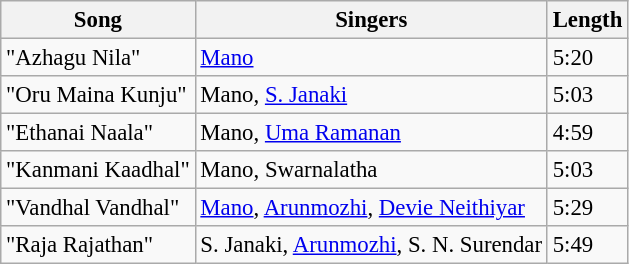<table class="wikitable" style="font-size:95%;">
<tr>
<th>Song</th>
<th>Singers</th>
<th>Length</th>
</tr>
<tr>
<td>"Azhagu Nila"</td>
<td><a href='#'>Mano</a></td>
<td>5:20</td>
</tr>
<tr>
<td>"Oru Maina Kunju"</td>
<td>Mano, <a href='#'>S. Janaki</a></td>
<td>5:03</td>
</tr>
<tr>
<td>"Ethanai Naala"</td>
<td>Mano, <a href='#'>Uma Ramanan</a></td>
<td>4:59</td>
</tr>
<tr>
<td>"Kanmani Kaadhal"</td>
<td>Mano, Swarnalatha</td>
<td>5:03</td>
</tr>
<tr>
<td>"Vandhal Vandhal"</td>
<td><a href='#'>Mano</a>, <a href='#'>Arunmozhi</a>, <a href='#'>Devie Neithiyar</a></td>
<td>5:29</td>
</tr>
<tr>
<td>"Raja Rajathan"</td>
<td>S. Janaki, <a href='#'>Arunmozhi</a>, S. N. Surendar</td>
<td>5:49</td>
</tr>
</table>
